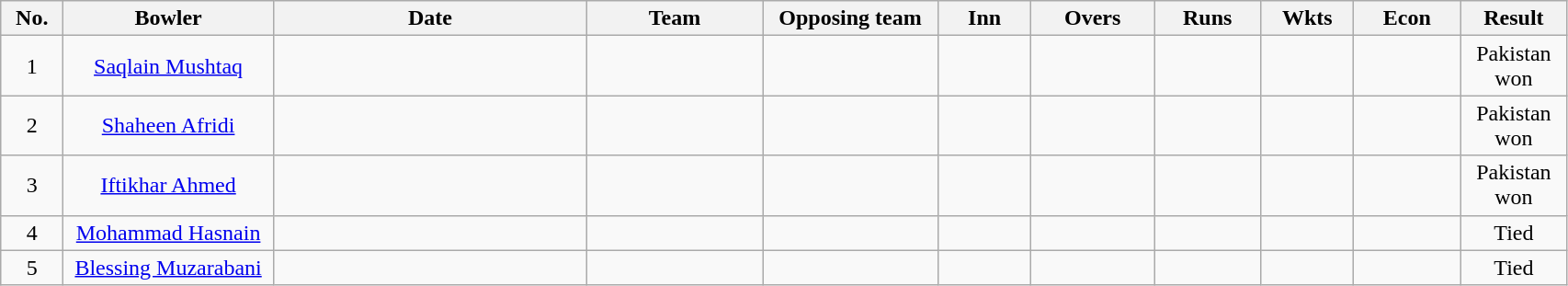<table class="wikitable sortable" style="font-size: 100%">
<tr align=center>
<th scope="col" width="38">No.</th>
<th scope="col" width="145">Bowler</th>
<th scope="col" width="220">Date</th>
<th scope="col" width="120">Team</th>
<th scope="col" width="120">Opposing team</th>
<th scope="col" width="60">Inn</th>
<th scope="col" width="82">Overs</th>
<th scope="col" width="70">Runs</th>
<th scope="col" width="60">Wkts</th>
<th scope="col" width="70">Econ</th>
<th scope="col" width="70">Result</th>
</tr>
<tr align="center">
<td scope="row">1</td>
<td><a href='#'>Saqlain Mushtaq</a></td>
<td></td>
<td></td>
<td></td>
<td></td>
<td></td>
<td></td>
<td></td>
<td></td>
<td>Pakistan won</td>
</tr>
<tr align="center">
<td scope="line">2</td>
<td><a href='#'>Shaheen Afridi</a></td>
<td></td>
<td></td>
<td></td>
<td></td>
<td></td>
<td></td>
<td></td>
<td></td>
<td>Pakistan won</td>
</tr>
<tr align="center">
<td scope="line">3</td>
<td><a href='#'>Iftikhar Ahmed</a></td>
<td></td>
<td></td>
<td></td>
<td></td>
<td></td>
<td></td>
<td></td>
<td></td>
<td>Pakistan won</td>
</tr>
<tr align="center">
<td scope="line">4</td>
<td><a href='#'>Mohammad Hasnain</a></td>
<td></td>
<td></td>
<td></td>
<td></td>
<td></td>
<td></td>
<td></td>
<td></td>
<td>Tied</td>
</tr>
<tr align="center">
<td scope="line">5</td>
<td><a href='#'>Blessing Muzarabani</a></td>
<td></td>
<td></td>
<td></td>
<td></td>
<td></td>
<td></td>
<td></td>
<td></td>
<td>Tied</td>
</tr>
</table>
